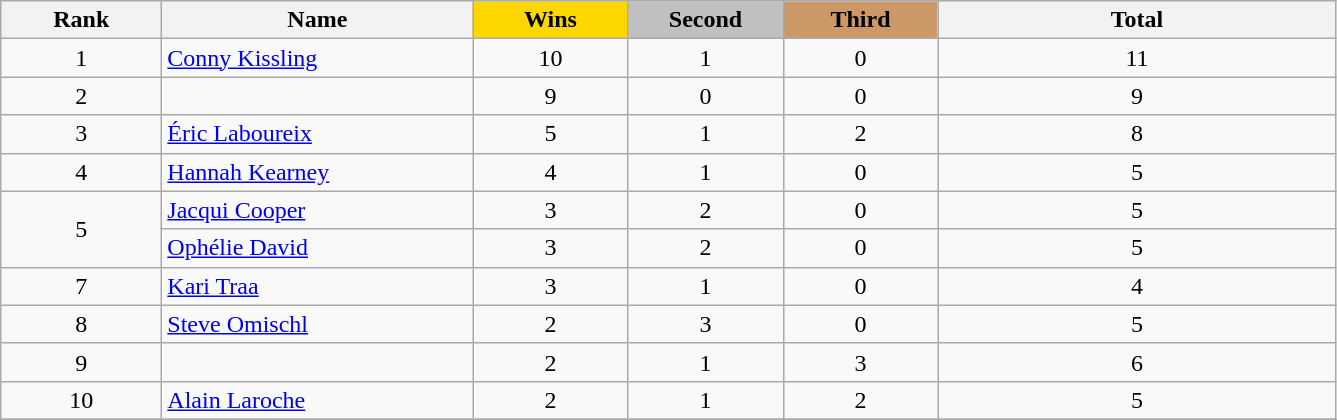<table class="wikitable sortable plainrowheaders" width=70.5% style="text-align:center">
<tr>
<th width=100px class="hintergrundfarbe5">Rank</th>
<th width=200px class="hintergrundfarbe6">Name</th>
<th scope="col" style="background-color:gold; width:6em;">Wins</th>
<th scope="col" style="background-color:silver; width:6em;">Second</th>
<th scope="col" style="background-color:#cc9966; width:6em;">Third</th>
<th>Total</th>
</tr>
<tr>
<td>1</td>
<td align=left> <a href='#'>Conny Kissling</a></td>
<td>10</td>
<td>1</td>
<td>0</td>
<td>11</td>
</tr>
<tr>
<td>2</td>
<td align=left></td>
<td>9</td>
<td>0</td>
<td>0</td>
<td>9</td>
</tr>
<tr>
<td>3</td>
<td align=left> <a href='#'>Éric Laboureix</a></td>
<td>5</td>
<td>1</td>
<td>2</td>
<td>8</td>
</tr>
<tr>
<td>4</td>
<td align=left> <a href='#'>Hannah Kearney</a></td>
<td>4</td>
<td>1</td>
<td>0</td>
<td>5</td>
</tr>
<tr>
<td rowspan="2">5</td>
<td align=left> <a href='#'>Jacqui Cooper</a></td>
<td>3</td>
<td>2</td>
<td>0</td>
<td>5</td>
</tr>
<tr>
<td align=left> <a href='#'>Ophélie David</a></td>
<td>3</td>
<td>2</td>
<td>0</td>
<td>5</td>
</tr>
<tr>
<td>7</td>
<td align=left> <a href='#'>Kari Traa</a></td>
<td>3</td>
<td>1</td>
<td>0</td>
<td>4</td>
</tr>
<tr>
<td>8</td>
<td align=left> <a href='#'>Steve Omischl</a></td>
<td>2</td>
<td>3</td>
<td>0</td>
<td>5</td>
</tr>
<tr>
<td>9</td>
<td align=left></td>
<td>2</td>
<td>1</td>
<td>3</td>
<td>6</td>
</tr>
<tr>
<td>10</td>
<td align=left> <a href='#'>Alain Laroche</a></td>
<td>2</td>
<td>1</td>
<td>2</td>
<td>5</td>
</tr>
<tr>
</tr>
</table>
